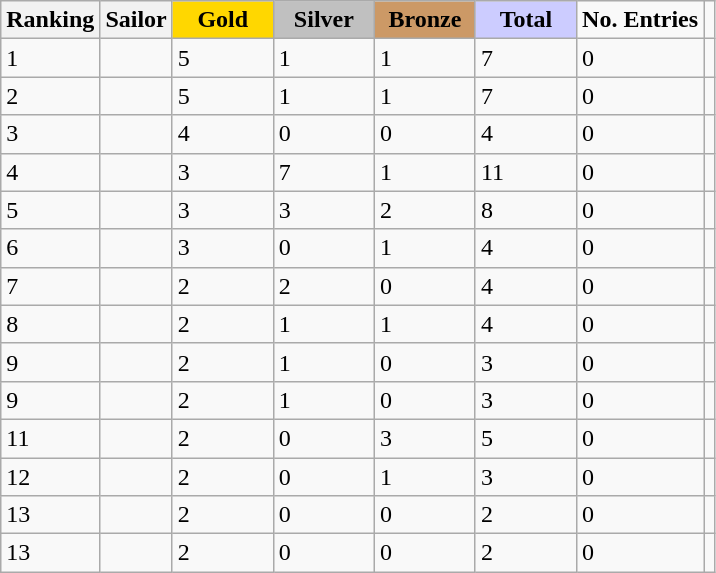<table class="wikitable">
<tr>
<th align=center>Ranking</th>
<th align=center>Sailor</th>
<td style="background:gold; width:60px; text-align:center;"><strong>Gold</strong></td>
<td style="background:silver; width:60px; text-align:center;"><strong>Silver</strong></td>
<td style="background:#c96; width:60px; text-align:center;"><strong>Bronze</strong></td>
<td style="background:#ccf; width:60px; text-align:center;"><strong>Total</strong></td>
<td width:60px; text-align:center;"><strong>No. Entries</strong></td>
</tr>
<tr>
<td>1</td>
<td></td>
<td>5</td>
<td>1</td>
<td>1</td>
<td>7</td>
<td>0</td>
<td></td>
</tr>
<tr>
<td>2</td>
<td></td>
<td>5</td>
<td>1</td>
<td>1</td>
<td>7</td>
<td>0</td>
<td></td>
</tr>
<tr>
<td>3</td>
<td></td>
<td>4</td>
<td>0</td>
<td>0</td>
<td>4</td>
<td>0</td>
<td></td>
</tr>
<tr>
<td>4</td>
<td></td>
<td>3</td>
<td>7</td>
<td>1</td>
<td>11</td>
<td>0</td>
<td></td>
</tr>
<tr>
<td>5</td>
<td></td>
<td>3</td>
<td>3</td>
<td>2</td>
<td>8</td>
<td>0</td>
<td></td>
</tr>
<tr>
<td>6</td>
<td></td>
<td>3</td>
<td>0</td>
<td>1</td>
<td>4</td>
<td>0</td>
<td></td>
</tr>
<tr>
<td>7</td>
<td></td>
<td>2</td>
<td>2</td>
<td>0</td>
<td>4</td>
<td>0</td>
<td></td>
</tr>
<tr>
<td>8</td>
<td></td>
<td>2</td>
<td>1</td>
<td>1</td>
<td>4</td>
<td>0</td>
<td></td>
</tr>
<tr>
<td>9</td>
<td></td>
<td>2</td>
<td>1</td>
<td>0</td>
<td>3</td>
<td>0</td>
<td></td>
</tr>
<tr>
<td>9</td>
<td></td>
<td>2</td>
<td>1</td>
<td>0</td>
<td>3</td>
<td>0</td>
<td></td>
</tr>
<tr>
<td>11</td>
<td></td>
<td>2</td>
<td>0</td>
<td>3</td>
<td>5</td>
<td>0</td>
<td></td>
</tr>
<tr>
<td>12</td>
<td></td>
<td>2</td>
<td>0</td>
<td>1</td>
<td>3</td>
<td>0</td>
<td></td>
</tr>
<tr>
<td>13</td>
<td></td>
<td>2</td>
<td>0</td>
<td>0</td>
<td>2</td>
<td>0</td>
<td></td>
</tr>
<tr>
<td>13</td>
<td></td>
<td>2</td>
<td>0</td>
<td>0</td>
<td>2</td>
<td>0</td>
<td></td>
</tr>
</table>
